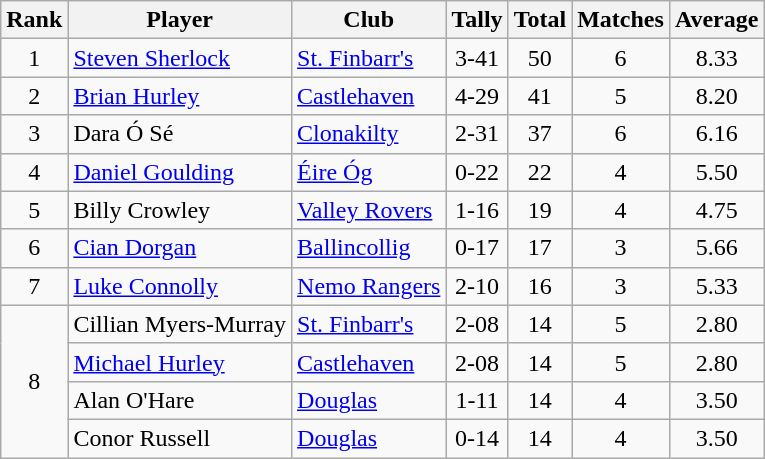<table class="wikitable">
<tr>
<th>Rank</th>
<th>Player</th>
<th>Club</th>
<th>Tally</th>
<th>Total</th>
<th>Matches</th>
<th>Average</th>
</tr>
<tr>
<td rowspan="1" style="text-align:center;">1</td>
<td><a href='#'>Steven Sherlock</a></td>
<td><a href='#'>St. Finbarr's</a></td>
<td align=center>3-41</td>
<td align=center>50</td>
<td align=center>6</td>
<td align=center>8.33</td>
</tr>
<tr>
<td rowspan="1" style="text-align:center;">2</td>
<td><a href='#'>Brian Hurley</a></td>
<td><a href='#'>Castlehaven</a></td>
<td align=center>4-29</td>
<td align=center>41</td>
<td align=center>5</td>
<td align=center>8.20</td>
</tr>
<tr>
<td rowspan="1" style="text-align:center;">3</td>
<td>Dara Ó Sé</td>
<td><a href='#'>Clonakilty</a></td>
<td align=center>2-31</td>
<td align=center>37</td>
<td align=center>6</td>
<td align=center>6.16</td>
</tr>
<tr>
<td rowspan="1" style="text-align:center;">4</td>
<td><a href='#'>Daniel Goulding</a></td>
<td><a href='#'>Éire Óg</a></td>
<td align=center>0-22</td>
<td align=center>22</td>
<td align=center>4</td>
<td align=center>5.50</td>
</tr>
<tr>
<td rowspan="1" style="text-align:center;">5</td>
<td>Billy Crowley</td>
<td><a href='#'>Valley Rovers</a></td>
<td align=center>1-16</td>
<td align=center>19</td>
<td align=center>4</td>
<td align=center>4.75</td>
</tr>
<tr>
<td rowspan="1" style="text-align:center;">6</td>
<td><a href='#'>Cian Dorgan</a></td>
<td><a href='#'>Ballincollig</a></td>
<td align=center>0-17</td>
<td align=center>17</td>
<td align=center>3</td>
<td align=center>5.66</td>
</tr>
<tr>
<td rowspan="1" style="text-align:center;">7</td>
<td><a href='#'>Luke Connolly</a></td>
<td><a href='#'>Nemo Rangers</a></td>
<td align=center>2-10</td>
<td align=center>16</td>
<td align=center>3</td>
<td align=center>5.33</td>
</tr>
<tr>
<td rowspan="4" style="text-align:center;">8</td>
<td>Cillian Myers-Murray</td>
<td><a href='#'>St. Finbarr's</a></td>
<td align=center>2-08</td>
<td align=center>14</td>
<td align=center>5</td>
<td align=center>2.80</td>
</tr>
<tr>
<td><a href='#'>Michael Hurley</a></td>
<td><a href='#'>Castlehaven</a></td>
<td align=center>2-08</td>
<td align=center>14</td>
<td align=center>5</td>
<td align=center>2.80</td>
</tr>
<tr>
<td>Alan O'Hare</td>
<td><a href='#'>Douglas</a></td>
<td align=center>1-11</td>
<td align=center>14</td>
<td align=center>4</td>
<td align=center>3.50</td>
</tr>
<tr>
<td>Conor Russell</td>
<td><a href='#'>Douglas</a></td>
<td align=center>0-14</td>
<td align=center>14</td>
<td align=center>4</td>
<td align=center>3.50</td>
</tr>
</table>
